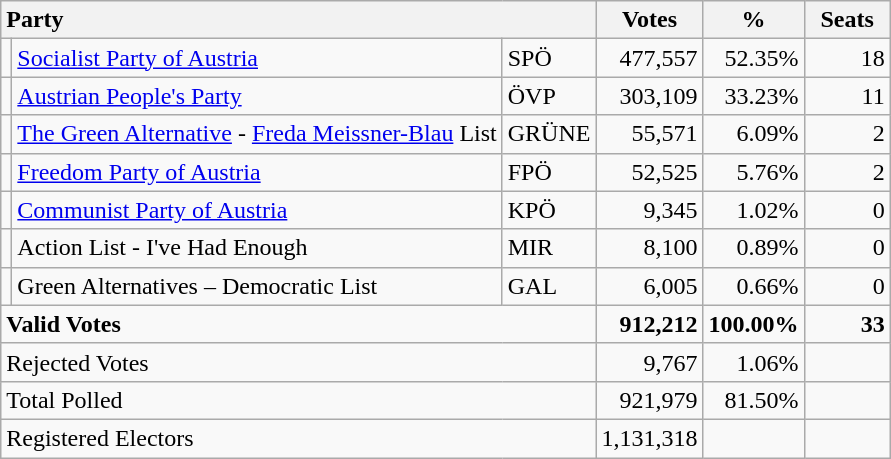<table class="wikitable" border="1" style="text-align:right;">
<tr>
<th style="text-align:left;" colspan=3>Party</th>
<th align=center width="50">Votes</th>
<th align=center width="50">%</th>
<th align=center width="50">Seats</th>
</tr>
<tr>
<td></td>
<td align=left><a href='#'>Socialist Party of Austria</a></td>
<td align=left>SPÖ</td>
<td>477,557</td>
<td>52.35%</td>
<td>18</td>
</tr>
<tr>
<td></td>
<td align=left><a href='#'>Austrian People's Party</a></td>
<td align=left>ÖVP</td>
<td>303,109</td>
<td>33.23%</td>
<td>11</td>
</tr>
<tr>
<td></td>
<td align=left><a href='#'>The Green Alternative</a> - <a href='#'>Freda Meissner-Blau</a> List</td>
<td align=left>GRÜNE</td>
<td>55,571</td>
<td>6.09%</td>
<td>2</td>
</tr>
<tr>
<td></td>
<td align=left><a href='#'>Freedom Party of Austria</a></td>
<td align=left>FPÖ</td>
<td>52,525</td>
<td>5.76%</td>
<td>2</td>
</tr>
<tr>
<td></td>
<td align=left style="white-space: nowrap;"><a href='#'>Communist Party of Austria</a></td>
<td align=left>KPÖ</td>
<td>9,345</td>
<td>1.02%</td>
<td>0</td>
</tr>
<tr>
<td></td>
<td align=left>Action List - I've Had Enough</td>
<td align=left>MIR</td>
<td>8,100</td>
<td>0.89%</td>
<td>0</td>
</tr>
<tr>
<td></td>
<td align=left>Green Alternatives – Democratic List</td>
<td align=left>GAL</td>
<td>6,005</td>
<td>0.66%</td>
<td>0</td>
</tr>
<tr style="font-weight:bold">
<td align=left colspan=3>Valid Votes</td>
<td>912,212</td>
<td>100.00%</td>
<td>33</td>
</tr>
<tr>
<td align=left colspan=3>Rejected Votes</td>
<td>9,767</td>
<td>1.06%</td>
<td></td>
</tr>
<tr>
<td align=left colspan=3>Total Polled</td>
<td>921,979</td>
<td>81.50%</td>
<td></td>
</tr>
<tr>
<td align=left colspan=3>Registered Electors</td>
<td>1,131,318</td>
<td></td>
<td></td>
</tr>
</table>
